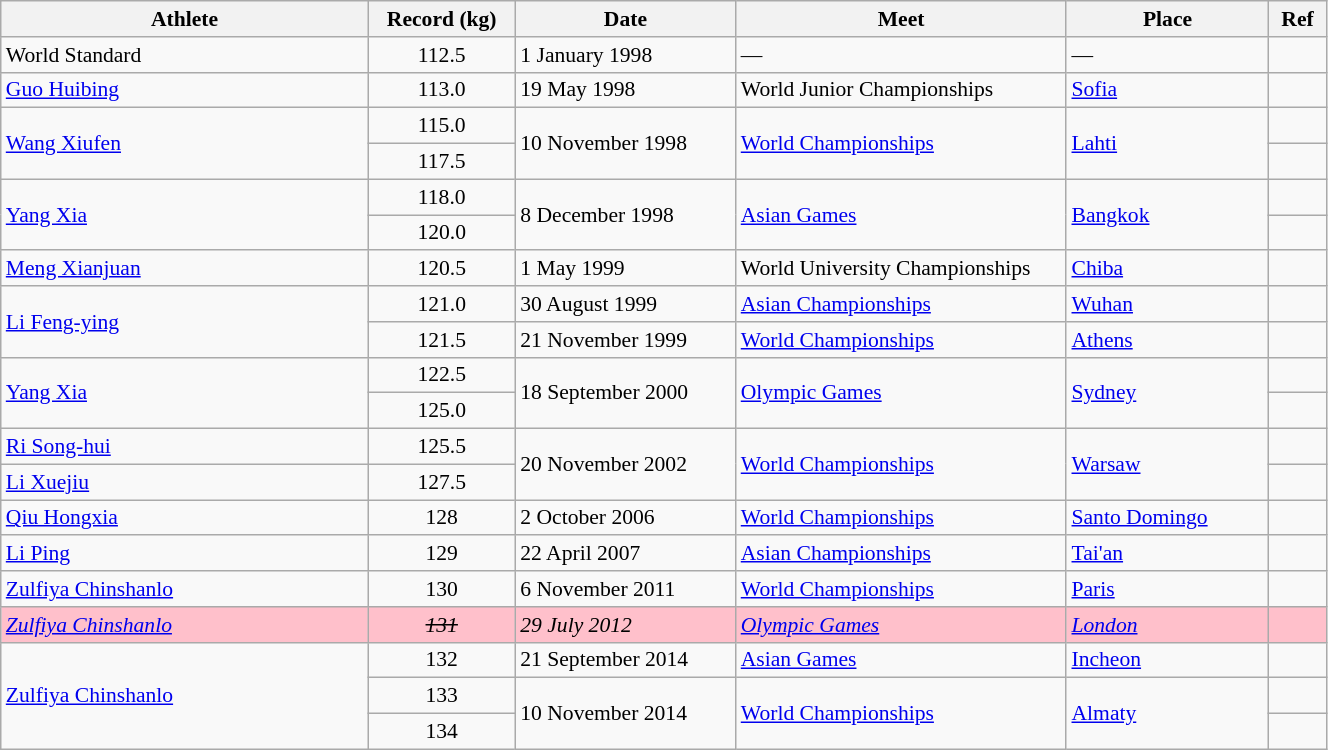<table class="wikitable" style="font-size:90%; width: 70%;">
<tr>
<th width=20%>Athlete</th>
<th width=8%>Record (kg)</th>
<th width=12%>Date</th>
<th width=18%>Meet</th>
<th width=11%>Place</th>
<th width=3%>Ref</th>
</tr>
<tr>
<td>World Standard</td>
<td align="center">112.5</td>
<td>1 January 1998</td>
<td>—</td>
<td>—</td>
<td></td>
</tr>
<tr>
<td> <a href='#'>Guo Huibing</a></td>
<td align="center">113.0</td>
<td>19 May 1998</td>
<td>World Junior Championships</td>
<td><a href='#'>Sofia</a></td>
<td></td>
</tr>
<tr>
<td rowspan=2> <a href='#'>Wang Xiufen</a></td>
<td align="center">115.0</td>
<td rowspan=2>10 November 1998</td>
<td rowspan=2><a href='#'>World Championships</a></td>
<td rowspan=2><a href='#'>Lahti</a></td>
<td></td>
</tr>
<tr>
<td align="center">117.5</td>
<td></td>
</tr>
<tr>
<td rowspan=2> <a href='#'>Yang Xia</a></td>
<td align="center">118.0</td>
<td rowspan=2>8 December 1998</td>
<td rowspan=2><a href='#'>Asian Games</a></td>
<td rowspan=2><a href='#'>Bangkok</a></td>
<td></td>
</tr>
<tr>
<td align="center">120.0</td>
<td></td>
</tr>
<tr>
<td> <a href='#'>Meng Xianjuan</a></td>
<td align="center">120.5</td>
<td>1 May 1999</td>
<td>World University Championships</td>
<td><a href='#'>Chiba</a></td>
<td></td>
</tr>
<tr>
<td rowspan=2> <a href='#'>Li Feng-ying</a></td>
<td align="center">121.0</td>
<td>30 August 1999</td>
<td><a href='#'>Asian Championships</a></td>
<td><a href='#'>Wuhan</a></td>
<td></td>
</tr>
<tr>
<td align="center">121.5</td>
<td>21 November 1999</td>
<td><a href='#'>World Championships</a></td>
<td><a href='#'>Athens</a></td>
<td></td>
</tr>
<tr>
<td rowspan=2> <a href='#'>Yang Xia</a></td>
<td align="center">122.5</td>
<td rowspan=2>18 September 2000</td>
<td rowspan=2><a href='#'>Olympic Games</a></td>
<td rowspan=2><a href='#'>Sydney</a></td>
<td></td>
</tr>
<tr>
<td align="center">125.0</td>
<td></td>
</tr>
<tr>
<td> <a href='#'>Ri Song-hui</a></td>
<td align="center">125.5</td>
<td rowspan=2>20 November 2002</td>
<td rowspan=2><a href='#'>World Championships</a></td>
<td rowspan=2><a href='#'>Warsaw</a></td>
<td></td>
</tr>
<tr>
<td> <a href='#'>Li Xuejiu</a></td>
<td align="center">127.5</td>
<td></td>
</tr>
<tr>
<td> <a href='#'>Qiu Hongxia</a></td>
<td align="center">128</td>
<td>2 October 2006</td>
<td><a href='#'>World Championships</a></td>
<td><a href='#'>Santo Domingo</a></td>
<td></td>
</tr>
<tr>
<td> <a href='#'>Li Ping</a></td>
<td align="center">129</td>
<td>22 April 2007</td>
<td><a href='#'>Asian Championships</a></td>
<td><a href='#'>Tai'an</a></td>
<td></td>
</tr>
<tr>
<td> <a href='#'>Zulfiya Chinshanlo</a></td>
<td align="center">130</td>
<td>6 November 2011</td>
<td><a href='#'>World Championships</a></td>
<td><a href='#'>Paris</a></td>
<td></td>
</tr>
<tr bgcolor=pink>
<td><em> <a href='#'>Zulfiya Chinshanlo</a></em></td>
<td align="center"><em><s>131</s></em></td>
<td><em>29 July 2012</em></td>
<td><em><a href='#'>Olympic Games</a></em></td>
<td><em><a href='#'>London</a></em></td>
<td></td>
</tr>
<tr>
<td rowspan=3> <a href='#'>Zulfiya Chinshanlo</a></td>
<td align="center">132</td>
<td>21 September 2014</td>
<td><a href='#'>Asian Games</a></td>
<td><a href='#'>Incheon</a></td>
<td></td>
</tr>
<tr>
<td align="center">133</td>
<td rowspan=2>10 November 2014</td>
<td rowspan=2><a href='#'>World Championships</a></td>
<td rowspan=2><a href='#'>Almaty</a></td>
<td></td>
</tr>
<tr>
<td align="center">134</td>
<td></td>
</tr>
</table>
